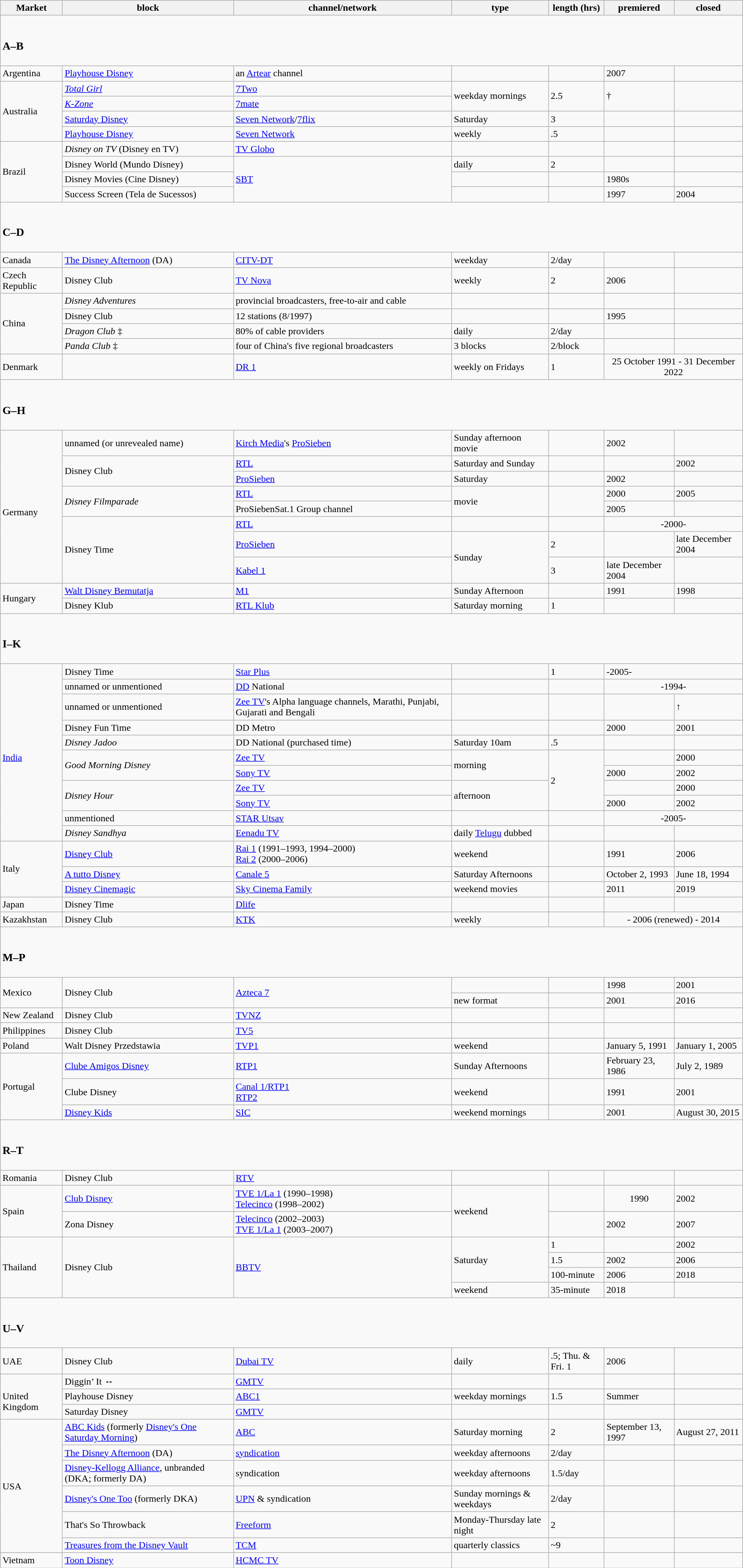<table class="wikitable sortable">
<tr>
<th>Market</th>
<th>block</th>
<th>channel/network</th>
<th>type</th>
<th>length (hrs)</th>
<th>premiered</th>
<th>closed</th>
</tr>
<tr>
<td colspan=7><br><h3>A–B</h3></td>
</tr>
<tr>
<td>Argentina</td>
<td><a href='#'>Playhouse Disney</a></td>
<td>an <a href='#'>Artear</a> channel</td>
<td></td>
<td></td>
<td>2007</td>
<td></td>
</tr>
<tr>
<td rowspan=4>Australia</td>
<td><em><a href='#'>Total Girl</a></em></td>
<td><a href='#'>7Two</a></td>
<td rowspan=2>weekday mornings</td>
<td rowspan=2>2.5</td>
<td rowspan=2> †</td>
<td rowspan=2></td>
</tr>
<tr>
<td><em><a href='#'>K-Zone</a></em></td>
<td><a href='#'>7mate</a></td>
</tr>
<tr>
<td><a href='#'>Saturday Disney</a></td>
<td><a href='#'>Seven Network</a>/<a href='#'>7flix</a></td>
<td>Saturday</td>
<td>3</td>
<td></td>
<td></td>
</tr>
<tr>
<td><a href='#'>Playhouse Disney</a></td>
<td><a href='#'>Seven Network</a></td>
<td>weekly</td>
<td>.5</td>
<td></td>
<td></td>
</tr>
<tr>
<td rowspan=4>Brazil</td>
<td><em>Disney on TV</em> (Disney en TV)</td>
<td><a href='#'>TV Globo</a></td>
<td></td>
<td></td>
<td></td>
<td></td>
</tr>
<tr>
<td>Disney World (Mundo Disney)</td>
<td rowspan=3><a href='#'>SBT</a></td>
<td>daily</td>
<td>2</td>
<td></td>
<td></td>
</tr>
<tr>
<td>Disney Movies (Cine Disney)</td>
<td></td>
<td></td>
<td>1980s</td>
<td></td>
</tr>
<tr>
<td>Success Screen (Tela de Sucessos)</td>
<td></td>
<td></td>
<td>1997</td>
<td>2004</td>
</tr>
<tr>
<td colspan=7><br><h3>C–D</h3></td>
</tr>
<tr>
<td>Canada</td>
<td><a href='#'>The Disney Afternoon</a> (DA)</td>
<td><a href='#'>CITV-DT</a></td>
<td>weekday</td>
<td>2/day</td>
<td></td>
<td></td>
</tr>
<tr>
<td>Czech Republic</td>
<td>Disney Club</td>
<td><a href='#'>TV Nova</a></td>
<td>weekly</td>
<td>2</td>
<td>2006</td>
<td></td>
</tr>
<tr>
<td rowspan=4>China</td>
<td><em>Disney Adventures</em></td>
<td>provincial broadcasters, free-to-air and cable</td>
<td></td>
<td></td>
<td></td>
<td></td>
</tr>
<tr>
<td>Disney Club</td>
<td>12 stations (8/1997)</td>
<td></td>
<td></td>
<td>1995</td>
<td></td>
</tr>
<tr>
<td><em>Dragon Club</em> ‡</td>
<td>80% of cable providers</td>
<td>daily</td>
<td>2/day</td>
<td></td>
<td></td>
</tr>
<tr>
<td><em>Panda Club</em> ‡</td>
<td>four of China's five regional broadcasters</td>
<td>3 blocks</td>
<td>2/block</td>
<td></td>
<td></td>
</tr>
<tr>
<td>Denmark</td>
<td><em></em></td>
<td><a href='#'>DR 1</a></td>
<td>weekly on Fridays</td>
<td>1</td>
<td colspan=2 align=center>25 October 1991 - 31 December 2022</td>
</tr>
<tr>
<td colspan=7><br><h3>G–H</h3></td>
</tr>
<tr>
<td rowspan=8><br>Germany</td>
<td>unnamed (or unrevealed name)</td>
<td><a href='#'>Kirch Media</a>'s <a href='#'>ProSieben</a></td>
<td>Sunday afternoon movie</td>
<td></td>
<td>2002</td>
<td></td>
</tr>
<tr>
<td rowspan=2>Disney Club</td>
<td><a href='#'>RTL</a></td>
<td>Saturday and Sunday</td>
<td></td>
<td></td>
<td>2002</td>
</tr>
<tr>
<td><a href='#'>ProSieben</a></td>
<td>Saturday</td>
<td></td>
<td>2002</td>
<td></td>
</tr>
<tr>
<td rowspan=2><em>Disney Filmparade</em></td>
<td><a href='#'>RTL</a></td>
<td rowspan=2>movie</td>
<td rowspan=2></td>
<td>2000</td>
<td>2005</td>
</tr>
<tr>
<td>ProSiebenSat.1 Group channel</td>
<td>2005</td>
<td></td>
</tr>
<tr>
<td rowspan=3>Disney Time</td>
<td><a href='#'>RTL</a></td>
<td></td>
<td></td>
<td colspan=2 align=center>-2000-</td>
</tr>
<tr>
<td><a href='#'>ProSieben</a></td>
<td rowspan=2>Sunday</td>
<td>2</td>
<td></td>
<td>late December 2004</td>
</tr>
<tr>
<td><a href='#'>Kabel 1</a></td>
<td>3</td>
<td>late December 2004</td>
<td></td>
</tr>
<tr>
<td rowspan=2>Hungary</td>
<td><a href='#'>Walt Disney Bemutatja</a></td>
<td><a href='#'>M1</a></td>
<td>Sunday Afternoon</td>
<td></td>
<td>1991</td>
<td>1998</td>
</tr>
<tr>
<td>Disney Klub</td>
<td><a href='#'>RTL Klub</a></td>
<td>Saturday morning</td>
<td>1</td>
<td></td>
<td></td>
</tr>
<tr>
<td colspan=7><br><h3>I–K</h3></td>
</tr>
<tr>
<td rowspan="11"><br><a href='#'>India</a></td>
<td>Disney Time</td>
<td><a href='#'>Star Plus</a></td>
<td></td>
<td>1</td>
<td colspan=2>-2005-</td>
</tr>
<tr>
<td>unnamed or unmentioned</td>
<td><a href='#'>DD</a> National</td>
<td></td>
<td></td>
<td colspan=2 align=center>-1994-</td>
</tr>
<tr>
<td>unnamed or unmentioned</td>
<td><a href='#'>Zee TV</a>'s Alpha language channels, Marathi, Punjabi, Gujarati and Bengali</td>
<td></td>
<td></td>
<td></td>
<td> ↑</td>
</tr>
<tr>
<td>Disney Fun Time</td>
<td>DD Metro</td>
<td></td>
<td></td>
<td>2000</td>
<td>2001</td>
</tr>
<tr>
<td><em>Disney Jadoo</em></td>
<td>DD National  (purchased time)</td>
<td>Saturday 10am</td>
<td>.5</td>
<td></td>
<td></td>
</tr>
<tr>
<td rowspan=2><em>Good Morning Disney</em></td>
<td><a href='#'>Zee TV</a></td>
<td rowspan=2>morning</td>
<td rowspan=4>2</td>
<td></td>
<td>2000</td>
</tr>
<tr>
<td><a href='#'>Sony TV</a></td>
<td>2000</td>
<td>2002</td>
</tr>
<tr>
<td rowspan=2><em>Disney Hour</em></td>
<td><a href='#'>Zee TV</a></td>
<td rowspan=2>afternoon</td>
<td></td>
<td>2000</td>
</tr>
<tr>
<td><a href='#'>Sony TV</a></td>
<td>2000</td>
<td>2002</td>
</tr>
<tr>
<td>unmentioned</td>
<td><a href='#'>STAR Utsav</a></td>
<td></td>
<td></td>
<td colspan=2 align=center>-2005-</td>
</tr>
<tr>
<td><em>Disney Sandhya</em></td>
<td><a href='#'>Eenadu TV</a></td>
<td>daily <a href='#'>Telugu</a> dubbed</td>
<td></td>
<td></td>
<td></td>
</tr>
<tr>
<td rowspan=3>Italy</td>
<td><a href='#'>Disney Club</a></td>
<td><a href='#'>Rai 1</a> (1991–1993, 1994–2000)<br><a href='#'>Rai 2</a> (2000–2006)</td>
<td>weekend</td>
<td></td>
<td>1991</td>
<td>2006</td>
</tr>
<tr>
<td><a href='#'>A tutto Disney</a></td>
<td><a href='#'>Canale 5</a></td>
<td>Saturday Afternoons</td>
<td></td>
<td>October 2, 1993</td>
<td>June 18, 1994</td>
</tr>
<tr>
<td><a href='#'>Disney Cinemagic</a></td>
<td><a href='#'>Sky Cinema Family</a></td>
<td>weekend movies</td>
<td></td>
<td>2011</td>
<td>2019</td>
</tr>
<tr>
<td>Japan</td>
<td>Disney Time</td>
<td><a href='#'>Dlife</a></td>
<td></td>
<td></td>
<td></td>
<td></td>
</tr>
<tr>
<td>Kazakhstan</td>
<td>Disney Club</td>
<td><a href='#'>KTK</a></td>
<td>weekly</td>
<td></td>
<td colspan=2 align=center>- 2006 (renewed) - 2014</td>
</tr>
<tr>
<td colspan=7><br><h3>M–P</h3></td>
</tr>
<tr>
<td rowspan=2>Mexico</td>
<td rowspan=2>Disney Club</td>
<td rowspan=2><a href='#'>Azteca 7</a></td>
<td></td>
<td></td>
<td>1998</td>
<td>2001</td>
</tr>
<tr>
<td>new format</td>
<td></td>
<td>2001</td>
<td>2016</td>
</tr>
<tr>
<td>New Zealand</td>
<td>Disney Club</td>
<td><a href='#'>TVNZ</a></td>
<td></td>
<td></td>
<td></td>
<td></td>
</tr>
<tr>
<td>Philippines</td>
<td>Disney Club</td>
<td><a href='#'>TV5</a></td>
<td></td>
<td></td>
<td></td>
</tr>
<tr>
<td>Poland</td>
<td>Walt Disney Przedstawia</td>
<td><a href='#'>TVP1</a></td>
<td>weekend</td>
<td></td>
<td>January 5, 1991</td>
<td>January 1, 2005</td>
</tr>
<tr>
<td rowspan=3>Portugal</td>
<td><a href='#'>Clube Amigos Disney</a></td>
<td><a href='#'>RTP1</a></td>
<td>Sunday Afternoons</td>
<td></td>
<td>February 23, 1986</td>
<td>July 2, 1989</td>
</tr>
<tr>
<td>Clube Disney</td>
<td><a href='#'>Canal 1/RTP1</a><br><a href='#'>RTP2</a></td>
<td>weekend</td>
<td></td>
<td>1991</td>
<td>2001</td>
</tr>
<tr>
<td><a href='#'>Disney Kids</a></td>
<td><a href='#'>SIC</a></td>
<td>weekend mornings</td>
<td></td>
<td>2001</td>
<td>August 30, 2015</td>
</tr>
<tr>
<td colspan=8><br><h3>R–T</h3></td>
</tr>
<tr>
<td>Romania</td>
<td>Disney Club</td>
<td><a href='#'>RTV</a></td>
<td></td>
<td></td>
<td></td>
<td></td>
</tr>
<tr>
<td rowspan=2>Spain</td>
<td><a href='#'>Club Disney</a></td>
<td><a href='#'>TVE 1/La 1</a> (1990–1998)<br><a href='#'>Telecinco</a> (1998–2002)</td>
<td rowspan=2>weekend</td>
<td></td>
<td align="center">1990</td>
<td>2002</td>
</tr>
<tr>
<td>Zona Disney</td>
<td><a href='#'>Telecinco</a> (2002–2003)<br><a href='#'>TVE 1/La 1</a> (2003–2007)</td>
<td></td>
<td>2002</td>
<td>2007</td>
</tr>
<tr>
<td rowspan=4>Thailand</td>
<td rowspan=4>Disney Club</td>
<td rowspan=4><a href='#'>BBTV</a></td>
<td rowspan=3>Saturday</td>
<td>1</td>
<td></td>
<td>2002</td>
</tr>
<tr>
<td>1.5</td>
<td>2002</td>
<td>2006</td>
</tr>
<tr>
<td>100-minute</td>
<td>2006</td>
<td>2018</td>
</tr>
<tr>
<td>weekend</td>
<td>35-minute</td>
<td>2018</td>
<td></td>
</tr>
<tr>
<td colspan=7><br><h3>U–V</h3></td>
</tr>
<tr>
<td>UAE</td>
<td>Disney Club</td>
<td><a href='#'>Dubai TV</a></td>
<td>daily</td>
<td>.5; Thu. & Fri. 1</td>
<td>2006</td>
<td></td>
</tr>
<tr>
<td rowspan=3><br>United Kingdom</td>
<td>Diggin’ It  ↔</td>
<td><a href='#'>GMTV</a></td>
<td></td>
<td></td>
<td></td>
<td></td>
</tr>
<tr>
<td>Playhouse Disney</td>
<td><a href='#'>ABC1</a></td>
<td>weekday mornings</td>
<td>1.5</td>
<td> Summer</td>
<td></td>
</tr>
<tr>
<td>Saturday Disney</td>
<td><a href='#'>GMTV</a></td>
<td></td>
<td></td>
<td></td>
<td></td>
</tr>
<tr>
<td rowspan=6>USA</td>
<td><a href='#'>ABC Kids</a> (formerly <a href='#'>Disney's One Saturday Morning</a>)</td>
<td><a href='#'>ABC</a></td>
<td>Saturday morning</td>
<td>2</td>
<td>September 13, 1997</td>
<td>August 27, 2011</td>
</tr>
<tr>
<td><a href='#'>The Disney Afternoon</a> (DA)</td>
<td><a href='#'>syndication</a></td>
<td>weekday afternoons</td>
<td>2/day</td>
<td></td>
<td></td>
</tr>
<tr>
<td><a href='#'>Disney-Kellogg Alliance</a>, unbranded (DKA; formerly DA)</td>
<td>syndication</td>
<td>weekday afternoons</td>
<td>1.5/day</td>
<td></td>
<td></td>
</tr>
<tr>
<td><a href='#'>Disney's One Too</a> (formerly DKA)</td>
<td><a href='#'>UPN</a> & syndication</td>
<td>Sunday mornings & weekdays</td>
<td>2/day</td>
<td></td>
<td></td>
</tr>
<tr>
<td>That's So Throwback</td>
<td><a href='#'>Freeform</a></td>
<td>Monday-Thursday late night</td>
<td>2</td>
<td></td>
<td></td>
</tr>
<tr>
<td><a href='#'>Treasures from the Disney Vault</a></td>
<td><a href='#'>TCM</a></td>
<td>quarterly classics</td>
<td>~9</td>
<td></td>
<td></td>
</tr>
<tr>
<td>Vietnam</td>
<td><a href='#'>Toon Disney</a></td>
<td><a href='#'>HCMC TV</a></td>
<td></td>
<td></td>
<td></td>
<td></td>
</tr>
</table>
